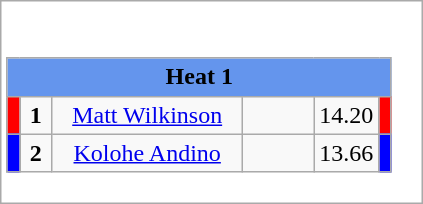<table class="wikitable" style="background:#fff;">
<tr>
<td><div><br><table class="wikitable">
<tr>
<td colspan="6"  style="text-align:center; background:#6495ed;"><strong>Heat 1</strong></td>
</tr>
<tr>
<td style="width:01px; background: #f00;"></td>
<td style="width:14px; text-align:center;"><strong>1</strong></td>
<td style="width:120px; text-align:center;"><a href='#'>Matt Wilkinson</a></td>
<td style="width:40px; text-align:center;"></td>
<td style="width:20px; text-align:center;">14.20</td>
<td style="width:01px; background: #f00;"></td>
</tr>
<tr>
<td style="width:01px; background: #00f;"></td>
<td style="width:14px; text-align:center;"><strong>2</strong></td>
<td style="width:120px; text-align:center;"><a href='#'>Kolohe Andino</a></td>
<td style="width:40px; text-align:center;"></td>
<td style="width:20px; text-align:center;">13.66</td>
<td style="width:01px; background: #00f;"></td>
</tr>
</table>
</div></td>
</tr>
</table>
